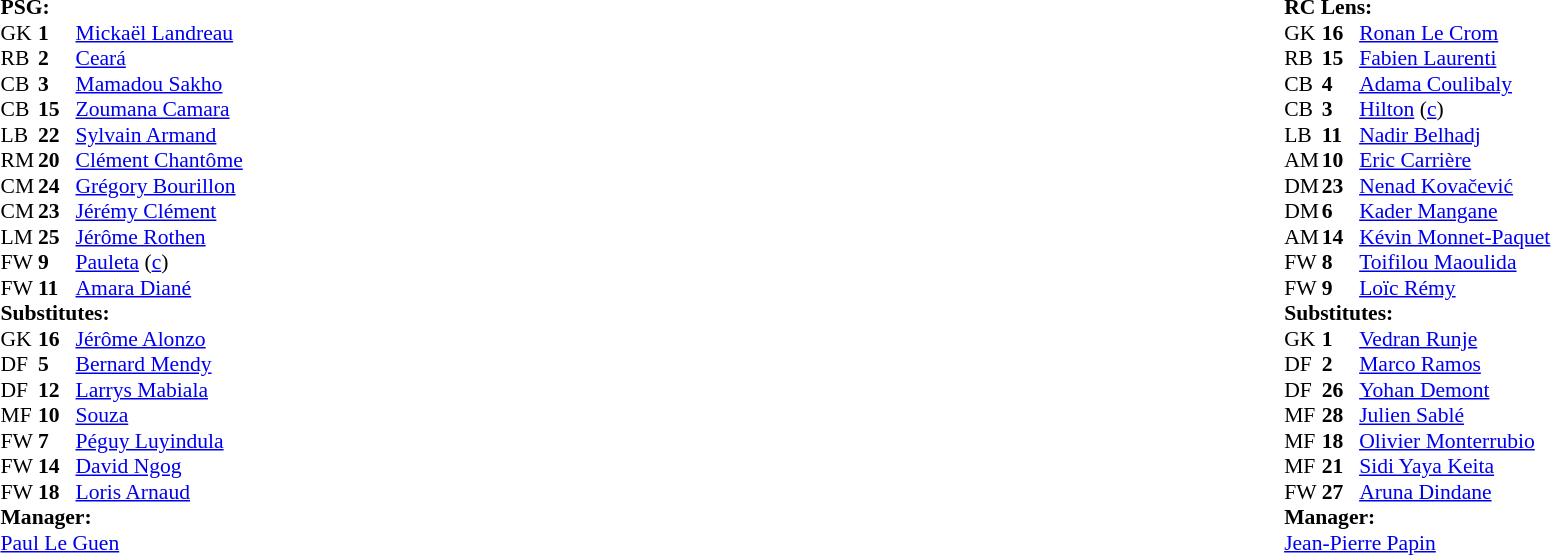<table width="100%">
<tr>
<td valign="top" width="50%"><br><table style="font-size: 90%" cellspacing="0" cellpadding="0">
<tr>
<td colspan="4"><strong>PSG:</strong></td>
</tr>
<tr>
<th width=25></th>
<th width=25></th>
</tr>
<tr>
<td>GK</td>
<td><strong>1</strong></td>
<td> <a href='#'>Mickaël Landreau</a></td>
</tr>
<tr>
<td>RB</td>
<td><strong>2</strong></td>
<td> <a href='#'>Ceará</a></td>
</tr>
<tr>
<td>CB</td>
<td><strong>3</strong></td>
<td> <a href='#'>Mamadou Sakho</a></td>
</tr>
<tr>
<td>CB</td>
<td><strong>15</strong></td>
<td> <a href='#'>Zoumana Camara</a></td>
</tr>
<tr>
<td>LB</td>
<td><strong>22</strong></td>
<td> <a href='#'>Sylvain Armand</a></td>
</tr>
<tr>
<td>RM</td>
<td><strong>20</strong></td>
<td> <a href='#'>Clément Chantôme</a></td>
<td></td>
<td></td>
</tr>
<tr>
<td>CM</td>
<td><strong>24</strong></td>
<td> <a href='#'>Grégory Bourillon</a></td>
</tr>
<tr>
<td>CM</td>
<td><strong>23</strong></td>
<td> <a href='#'>Jérémy Clément</a></td>
</tr>
<tr>
<td>LM</td>
<td><strong>25</strong></td>
<td> <a href='#'>Jérôme Rothen</a></td>
</tr>
<tr>
<td>FW</td>
<td><strong>9</strong></td>
<td> <a href='#'>Pauleta</a> (<a href='#'>c</a>)</td>
<td></td>
<td></td>
</tr>
<tr>
<td>FW</td>
<td><strong>11</strong></td>
<td> <a href='#'>Amara Diané</a></td>
</tr>
<tr>
<td colspan=3><strong>Substitutes:</strong></td>
</tr>
<tr>
<td>GK</td>
<td><strong>16</strong></td>
<td> <a href='#'>Jérôme Alonzo</a></td>
</tr>
<tr>
<td>DF</td>
<td><strong>5</strong></td>
<td> <a href='#'>Bernard Mendy</a></td>
<td></td>
<td></td>
</tr>
<tr>
<td>DF</td>
<td><strong>12</strong></td>
<td> <a href='#'>Larrys Mabiala</a></td>
</tr>
<tr>
<td>MF</td>
<td><strong>10</strong></td>
<td> <a href='#'>Souza</a></td>
</tr>
<tr>
<td>FW</td>
<td><strong>7</strong></td>
<td> <a href='#'>Péguy Luyindula</a></td>
<td></td>
<td></td>
</tr>
<tr>
<td>FW</td>
<td><strong>14</strong></td>
<td> <a href='#'>David Ngog</a></td>
</tr>
<tr>
<td>FW</td>
<td><strong>18</strong></td>
<td> <a href='#'>Loris Arnaud</a></td>
</tr>
<tr>
<td colspan=3><strong>Manager:</strong></td>
</tr>
<tr>
<td colspan=4> <a href='#'>Paul Le Guen</a></td>
</tr>
</table>
</td>
<td valign="top" width="50%"><br><table style="font-size: 90%" cellspacing="0" cellpadding="0" align=center>
<tr>
<td colspan="4"><strong>RC Lens:</strong></td>
</tr>
<tr>
<th width=25></th>
<th width=25></th>
</tr>
<tr>
<td>GK</td>
<td><strong>16</strong></td>
<td> <a href='#'>Ronan Le Crom</a></td>
</tr>
<tr>
<td>RB</td>
<td><strong>15</strong></td>
<td> <a href='#'>Fabien Laurenti</a></td>
<td></td>
<td></td>
</tr>
<tr>
<td>CB</td>
<td><strong>4</strong></td>
<td> <a href='#'>Adama Coulibaly</a></td>
</tr>
<tr>
<td>CB</td>
<td><strong>3</strong></td>
<td> <a href='#'>Hilton</a> (<a href='#'>c</a>)</td>
<td></td>
<td></td>
</tr>
<tr>
<td>LB</td>
<td><strong>11</strong></td>
<td> <a href='#'>Nadir Belhadj</a></td>
</tr>
<tr>
<td>AM</td>
<td><strong>10</strong></td>
<td> <a href='#'>Eric Carrière</a></td>
</tr>
<tr>
<td>DM</td>
<td><strong>23</strong></td>
<td> <a href='#'>Nenad Kovačević</a></td>
</tr>
<tr>
<td>DM</td>
<td><strong>6</strong></td>
<td> <a href='#'>Kader Mangane</a></td>
</tr>
<tr>
<td>AM</td>
<td><strong>14</strong></td>
<td> <a href='#'>Kévin Monnet-Paquet</a></td>
<td></td>
<td></td>
</tr>
<tr>
<td>FW</td>
<td><strong>8</strong></td>
<td> <a href='#'>Toifilou Maoulida</a></td>
<td></td>
<td></td>
</tr>
<tr>
<td>FW</td>
<td><strong>9</strong></td>
<td> <a href='#'>Loïc Rémy</a></td>
<td></td>
<td></td>
</tr>
<tr>
<td colspan=3><strong>Substitutes:</strong></td>
</tr>
<tr>
<td>GK</td>
<td><strong>1</strong></td>
<td> <a href='#'>Vedran Runje</a></td>
</tr>
<tr>
<td>DF</td>
<td><strong>2</strong></td>
<td> <a href='#'>Marco Ramos</a></td>
</tr>
<tr>
<td>DF</td>
<td><strong>26</strong></td>
<td> <a href='#'>Yohan Demont</a></td>
<td></td>
<td></td>
</tr>
<tr>
<td>MF</td>
<td><strong>28</strong></td>
<td> <a href='#'>Julien Sablé</a></td>
</tr>
<tr>
<td>MF</td>
<td><strong>18</strong></td>
<td> <a href='#'>Olivier Monterrubio</a></td>
<td></td>
<td></td>
</tr>
<tr>
<td>MF</td>
<td><strong>21</strong></td>
<td> <a href='#'>Sidi Yaya Keita</a></td>
</tr>
<tr>
<td>FW</td>
<td><strong>27</strong></td>
<td> <a href='#'>Aruna Dindane</a></td>
<td></td>
<td></td>
</tr>
<tr>
<td colspan=3><strong>Manager:</strong></td>
</tr>
<tr>
<td colspan=4> <a href='#'>Jean-Pierre Papin</a></td>
</tr>
<tr>
</tr>
</table>
</td>
</tr>
</table>
